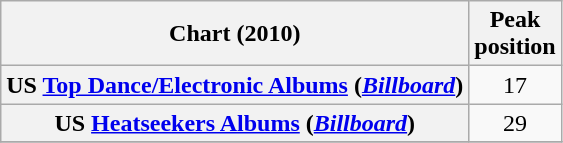<table class="wikitable sortable plainrowheaders" style="text-align:center;" border="1">
<tr>
<th scope="col">Chart (2010)</th>
<th scope="col">Peak<br>position</th>
</tr>
<tr>
<th scope="row">US <a href='#'>Top Dance/Electronic Albums</a> (<em><a href='#'>Billboard</a></em>)</th>
<td>17</td>
</tr>
<tr>
<th scope="row">US <a href='#'>Heatseekers Albums</a> (<em><a href='#'>Billboard</a></em>)</th>
<td>29</td>
</tr>
<tr>
</tr>
</table>
